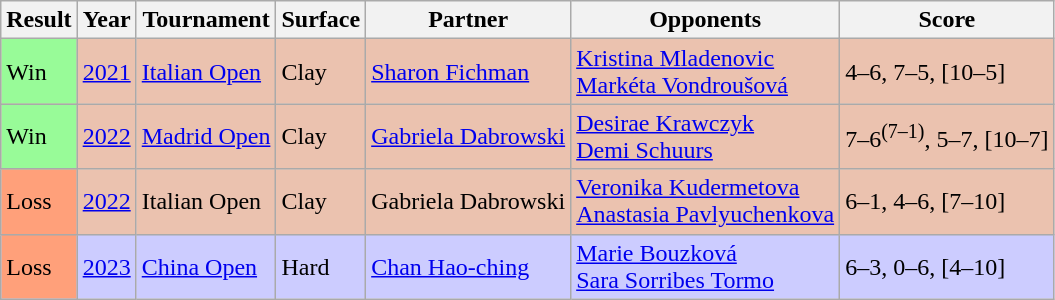<table class="sortable wikitable">
<tr>
<th>Result</th>
<th>Year</th>
<th>Tournament</th>
<th>Surface</th>
<th>Partner</th>
<th>Opponents</th>
<th class=unsortable>Score</th>
</tr>
<tr style="background:#ebc2af;">
<td style="background:#98fb98;">Win</td>
<td><a href='#'>2021</a></td>
<td><a href='#'>Italian Open</a></td>
<td>Clay</td>
<td> <a href='#'>Sharon Fichman</a></td>
<td> <a href='#'>Kristina Mladenovic</a> <br>  <a href='#'>Markéta Vondroušová</a></td>
<td>4–6, 7–5, [10–5]</td>
</tr>
<tr style="background:#ebc2af;">
<td style="background:#98fb98;">Win</td>
<td><a href='#'>2022</a></td>
<td><a href='#'>Madrid Open</a></td>
<td>Clay</td>
<td> <a href='#'>Gabriela Dabrowski</a></td>
<td> <a href='#'>Desirae Krawczyk</a> <br>  <a href='#'>Demi Schuurs</a></td>
<td>7–6<sup>(7–1)</sup>, 5–7, [10–7]</td>
</tr>
<tr style="background:#ebc2af;">
<td style="background:#ffa07a;">Loss</td>
<td><a href='#'>2022</a></td>
<td>Italian Open</td>
<td>Clay</td>
<td> Gabriela Dabrowski</td>
<td> <a href='#'>Veronika Kudermetova</a> <br>  <a href='#'>Anastasia Pavlyuchenkova</a></td>
<td>6–1, 4–6, [7–10]</td>
</tr>
<tr style="background:#ccf;">
<td style="background:#ffa07a;">Loss</td>
<td><a href='#'>2023</a></td>
<td><a href='#'>China Open</a></td>
<td>Hard</td>
<td> <a href='#'>Chan Hao-ching</a></td>
<td> <a href='#'>Marie Bouzková</a> <br>  <a href='#'>Sara Sorribes Tormo</a></td>
<td>6–3, 0–6, [4–10]</td>
</tr>
</table>
